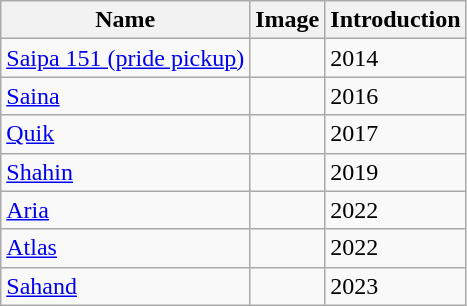<table class="wikitable">
<tr>
<th>Name</th>
<th>Image</th>
<th>Introduction</th>
</tr>
<tr>
<td><a href='#'>Saipa 151 (pride pickup)</a></td>
<td></td>
<td>2014</td>
</tr>
<tr>
<td><a href='#'>Saina</a></td>
<td></td>
<td>2016</td>
</tr>
<tr>
<td><a href='#'>Quik</a></td>
<td></td>
<td>2017</td>
</tr>
<tr>
<td><a href='#'>Shahin</a></td>
<td></td>
<td>2019</td>
</tr>
<tr>
<td><a href='#'>Aria</a></td>
<td></td>
<td>2022</td>
</tr>
<tr>
<td><a href='#'>Atlas</a></td>
<td></td>
<td>2022</td>
</tr>
<tr>
<td><a href='#'>Sahand</a></td>
<td></td>
<td>2023</td>
</tr>
</table>
